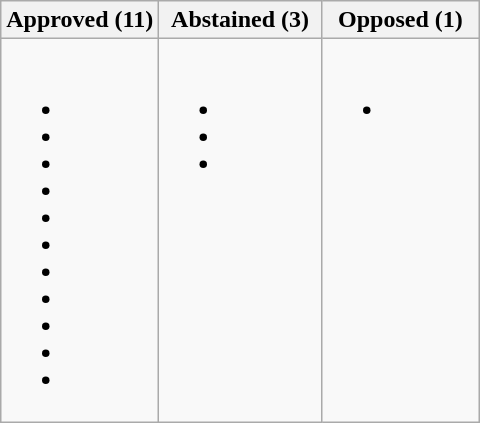<table class=wikitable>
<tr>
<th width="33%">Approved (11)</th>
<th width="34%">Abstained (3)</th>
<th width="33%">Opposed (1)</th>
</tr>
<tr valign=top>
<td><br><ul><li></li><li></li><li><strong></strong></li><li></li><li></li><li></li><li></li><li></li><li></li><li><strong></strong></li><li><strong></strong></li></ul></td>
<td><br><ul><li><strong></strong></li><li></li><li></li></ul></td>
<td><br><ul><li><strong></strong></li></ul></td>
</tr>
</table>
